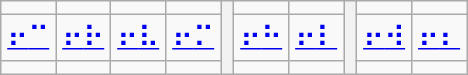<table class="wikitable noresize nowrap" style="text-align: center; font-size: larger;">
<tr>
<td></td>
<td></td>
<td></td>
<td></td>
<th rowspan="3"></th>
<td></td>
<td></td>
<th rowspan="3"></th>
<td></td>
<td></td>
</tr>
<tr>
<td><a href='#'>⠖</a><a href='#'>⠉</a></td>
<td><a href='#'>⠖</a><a href='#'>⠗</a></td>
<td><a href='#'>⠖</a><a href='#'>⠧</a></td>
<td><a href='#'>⠖</a><a href='#'>⠍</a></td>
<td><a href='#'>⠖</a><a href='#'>⠓</a></td>
<td><a href='#'>⠖</a><a href='#'>⠇</a></td>
<td><a href='#'>⠖</a><a href='#'>⠺</a></td>
<td><a href='#'>⠖</a><a href='#'>⠆</a></td>
</tr>
<tr>
<td></td>
<td></td>
<td></td>
<td></td>
<td></td>
<td></td>
<td></td>
<td></td>
</tr>
</table>
